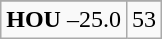<table class="wikitable">
<tr align="center">
</tr>
<tr align="center">
<td><strong>HOU</strong> –25.0</td>
<td>53</td>
</tr>
</table>
